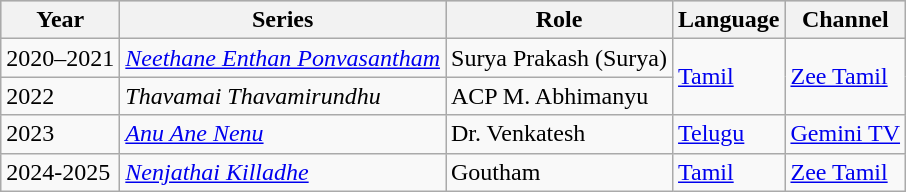<table class="wikitable">
<tr style="background:#ccc; text-align:center;">
<th>Year</th>
<th>Series</th>
<th>Role</th>
<th>Language</th>
<th>Channel</th>
</tr>
<tr>
<td>2020–2021</td>
<td><em><a href='#'>Neethane Enthan Ponvasantham</a></em></td>
<td>Surya Prakash (Surya)</td>
<td rowspan="2"><a href='#'>Tamil</a></td>
<td rowspan="2"><a href='#'>Zee Tamil</a></td>
</tr>
<tr>
<td>2022</td>
<td><em>Thavamai Thavamirundhu</em></td>
<td>ACP M. Abhimanyu</td>
</tr>
<tr>
<td>2023</td>
<td><em><a href='#'>Anu Ane Nenu</a></em></td>
<td>Dr. Venkatesh</td>
<td><a href='#'>Telugu</a></td>
<td><a href='#'>Gemini TV</a></td>
</tr>
<tr>
<td>2024-2025</td>
<td><em><a href='#'>Nenjathai Killadhe</a></em></td>
<td>Goutham</td>
<td><a href='#'>Tamil</a></td>
<td><a href='#'>Zee Tamil</a></td>
</tr>
</table>
